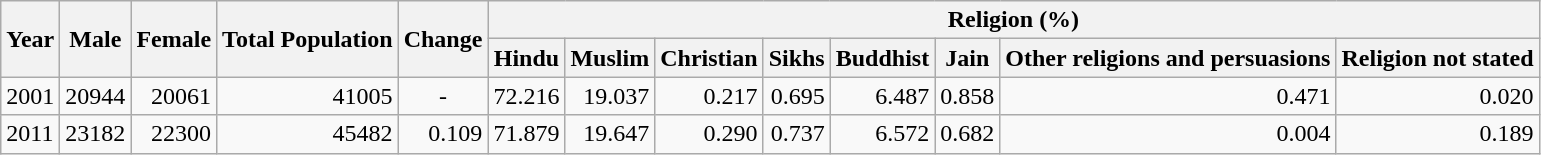<table class="wikitable">
<tr>
<th rowspan="2">Year</th>
<th rowspan="2">Male</th>
<th rowspan="2">Female</th>
<th rowspan="2">Total Population</th>
<th rowspan="2">Change</th>
<th colspan="8">Religion (%)</th>
</tr>
<tr>
<th>Hindu</th>
<th>Muslim</th>
<th>Christian</th>
<th>Sikhs</th>
<th>Buddhist</th>
<th>Jain</th>
<th>Other religions and persuasions</th>
<th>Religion not stated</th>
</tr>
<tr>
<td>2001</td>
<td style="text-align:right;">20944</td>
<td style="text-align:right;">20061</td>
<td style="text-align:right;">41005</td>
<td style="text-align:center;">-</td>
<td style="text-align:right;">72.216</td>
<td style="text-align:right;">19.037</td>
<td style="text-align:right;">0.217</td>
<td style="text-align:right;">0.695</td>
<td style="text-align:right;">6.487</td>
<td style="text-align:right;">0.858</td>
<td style="text-align:right;">0.471</td>
<td style="text-align:right;">0.020</td>
</tr>
<tr>
<td>2011</td>
<td style="text-align:right;">23182</td>
<td style="text-align:right;">22300</td>
<td style="text-align:right;">45482</td>
<td style="text-align:right;">0.109</td>
<td style="text-align:right;">71.879</td>
<td style="text-align:right;">19.647</td>
<td style="text-align:right;">0.290</td>
<td style="text-align:right;">0.737</td>
<td style="text-align:right;">6.572</td>
<td style="text-align:right;">0.682</td>
<td style="text-align:right;">0.004</td>
<td style="text-align:right;">0.189</td>
</tr>
</table>
